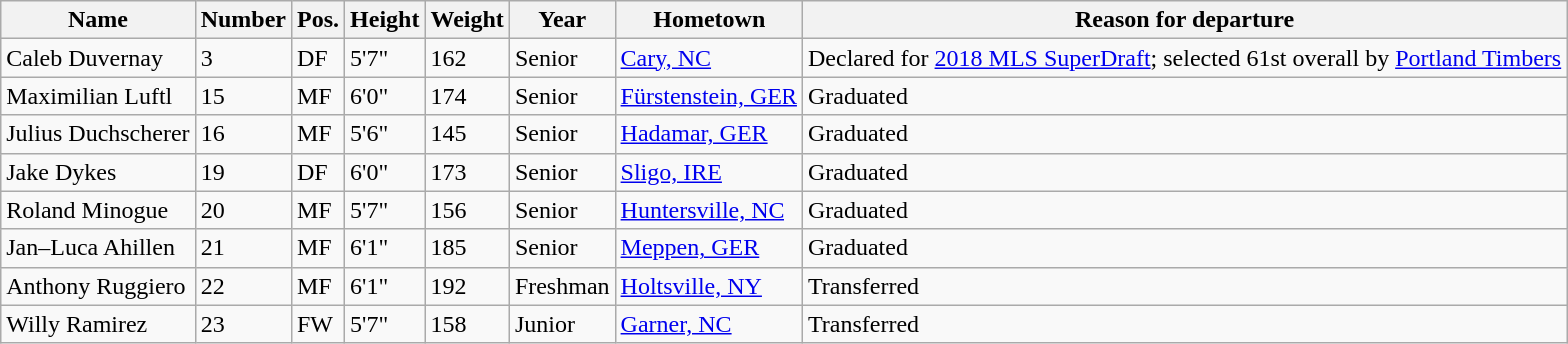<table class="wikitable sortable" border="1">
<tr>
<th>Name</th>
<th>Number</th>
<th>Pos.</th>
<th>Height</th>
<th>Weight</th>
<th>Year</th>
<th>Hometown</th>
<th class="unsortable">Reason for departure</th>
</tr>
<tr>
<td>Caleb Duvernay</td>
<td>3</td>
<td>DF</td>
<td>5'7"</td>
<td>162</td>
<td>Senior</td>
<td><a href='#'>Cary, NC</a></td>
<td>Declared for <a href='#'>2018 MLS SuperDraft</a>; selected 61st overall by <a href='#'>Portland Timbers</a></td>
</tr>
<tr>
<td>Maximilian Luftl</td>
<td>15</td>
<td>MF</td>
<td>6'0"</td>
<td>174</td>
<td>Senior</td>
<td><a href='#'>Fürstenstein, GER</a></td>
<td>Graduated</td>
</tr>
<tr>
<td>Julius Duchscherer</td>
<td>16</td>
<td>MF</td>
<td>5'6"</td>
<td>145</td>
<td>Senior</td>
<td><a href='#'>Hadamar, GER</a></td>
<td>Graduated</td>
</tr>
<tr>
<td>Jake Dykes</td>
<td>19</td>
<td>DF</td>
<td>6'0"</td>
<td>173</td>
<td>Senior</td>
<td><a href='#'>Sligo, IRE</a></td>
<td>Graduated</td>
</tr>
<tr>
<td>Roland Minogue</td>
<td>20</td>
<td>MF</td>
<td>5'7"</td>
<td>156</td>
<td>Senior</td>
<td><a href='#'>Huntersville, NC</a></td>
<td>Graduated</td>
</tr>
<tr>
<td>Jan–Luca Ahillen</td>
<td>21</td>
<td>MF</td>
<td>6'1"</td>
<td>185</td>
<td>Senior</td>
<td><a href='#'>Meppen, GER</a></td>
<td>Graduated</td>
</tr>
<tr>
<td>Anthony Ruggiero</td>
<td>22</td>
<td>MF</td>
<td>6'1"</td>
<td>192</td>
<td>Freshman</td>
<td><a href='#'>Holtsville, NY</a></td>
<td>Transferred</td>
</tr>
<tr>
<td>Willy Ramirez</td>
<td>23</td>
<td>FW</td>
<td>5'7"</td>
<td>158</td>
<td>Junior</td>
<td><a href='#'>Garner, NC</a></td>
<td>Transferred</td>
</tr>
</table>
